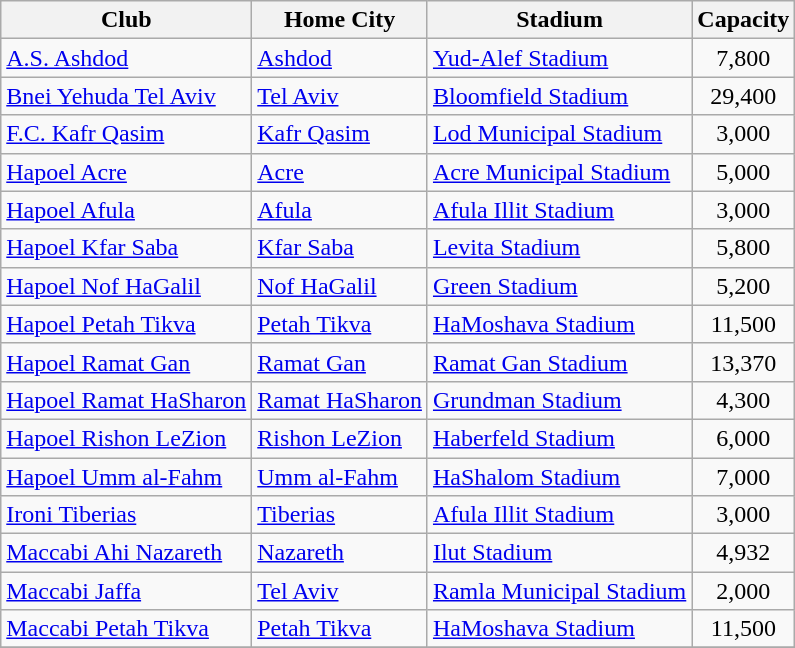<table class="wikitable sortable">
<tr>
<th>Club</th>
<th>Home City</th>
<th>Stadium</th>
<th>Capacity</th>
</tr>
<tr>
<td><a href='#'>A.S. Ashdod</a></td>
<td><a href='#'>Ashdod</a></td>
<td><a href='#'>Yud-Alef Stadium</a></td>
<td align=center>7,800</td>
</tr>
<tr>
<td><a href='#'>Bnei Yehuda Tel Aviv</a></td>
<td><a href='#'>Tel Aviv</a></td>
<td><a href='#'>Bloomfield Stadium</a></td>
<td align=center>29,400</td>
</tr>
<tr>
<td><a href='#'>F.C. Kafr Qasim</a></td>
<td><a href='#'>Kafr Qasim</a></td>
<td><a href='#'>Lod Municipal Stadium</a></td>
<td align=center>3,000</td>
</tr>
<tr>
<td><a href='#'>Hapoel Acre</a></td>
<td><a href='#'>Acre</a></td>
<td><a href='#'>Acre Municipal Stadium</a></td>
<td align=center>5,000</td>
</tr>
<tr>
<td><a href='#'>Hapoel Afula</a></td>
<td><a href='#'>Afula</a></td>
<td><a href='#'>Afula Illit Stadium</a></td>
<td align=center>3,000</td>
</tr>
<tr>
<td><a href='#'>Hapoel Kfar Saba</a></td>
<td><a href='#'>Kfar Saba</a></td>
<td><a href='#'>Levita Stadium</a></td>
<td align=center>5,800</td>
</tr>
<tr>
<td><a href='#'>Hapoel Nof HaGalil</a></td>
<td><a href='#'>Nof HaGalil</a></td>
<td><a href='#'>Green Stadium</a></td>
<td align=center>5,200</td>
</tr>
<tr>
<td><a href='#'>Hapoel Petah Tikva</a></td>
<td><a href='#'>Petah Tikva</a></td>
<td><a href='#'>HaMoshava Stadium</a></td>
<td align=center>11,500</td>
</tr>
<tr>
<td><a href='#'>Hapoel Ramat Gan</a></td>
<td><a href='#'>Ramat Gan</a></td>
<td><a href='#'>Ramat Gan Stadium</a></td>
<td align=center>13,370</td>
</tr>
<tr>
<td><a href='#'>Hapoel Ramat HaSharon</a></td>
<td><a href='#'>Ramat HaSharon</a></td>
<td><a href='#'>Grundman Stadium</a></td>
<td align=center>4,300</td>
</tr>
<tr>
<td><a href='#'>Hapoel Rishon LeZion</a></td>
<td><a href='#'>Rishon LeZion</a></td>
<td><a href='#'>Haberfeld Stadium</a></td>
<td align=center>6,000</td>
</tr>
<tr>
<td><a href='#'>Hapoel Umm al-Fahm</a></td>
<td><a href='#'>Umm al-Fahm</a></td>
<td><a href='#'>HaShalom Stadium</a></td>
<td align=center>7,000</td>
</tr>
<tr>
<td><a href='#'>Ironi Tiberias</a></td>
<td><a href='#'>Tiberias</a></td>
<td><a href='#'>Afula Illit Stadium</a></td>
<td align=center>3,000</td>
</tr>
<tr>
<td><a href='#'>Maccabi Ahi Nazareth</a></td>
<td><a href='#'>Nazareth</a></td>
<td><a href='#'>Ilut Stadium</a></td>
<td align=center>4,932</td>
</tr>
<tr>
<td><a href='#'>Maccabi Jaffa</a></td>
<td><a href='#'>Tel Aviv</a></td>
<td><a href='#'>Ramla Municipal Stadium</a></td>
<td align=center>2,000</td>
</tr>
<tr>
<td><a href='#'>Maccabi Petah Tikva</a></td>
<td><a href='#'>Petah Tikva</a></td>
<td><a href='#'>HaMoshava Stadium</a></td>
<td align=center>11,500</td>
</tr>
<tr>
</tr>
</table>
